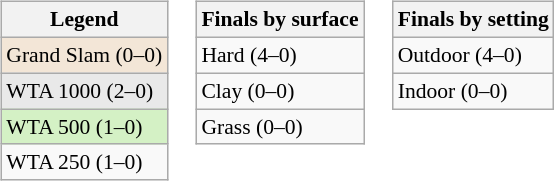<table>
<tr style="vertical-align:top">
<td><br><table class="wikitable" style=font-size:90%>
<tr>
<th>Legend</th>
</tr>
<tr>
<td style="background:#f3e6d7;">Grand Slam (0–0)</td>
</tr>
<tr>
<td style="background:#e9e9e9;">WTA 1000 (2–0)</td>
</tr>
<tr>
<td style="background:#d4f1c5;">WTA 500 (1–0)</td>
</tr>
<tr>
<td>WTA 250 (1–0)</td>
</tr>
</table>
</td>
<td><br><table class="wikitable" style=font-size:90%>
<tr>
<th>Finals by surface</th>
</tr>
<tr>
<td>Hard (4–0)</td>
</tr>
<tr>
<td>Clay (0–0)</td>
</tr>
<tr>
<td>Grass (0–0)</td>
</tr>
</table>
</td>
<td><br><table class="wikitable" style=font-size:90%>
<tr>
<th>Finals by setting</th>
</tr>
<tr>
<td>Outdoor (4–0)</td>
</tr>
<tr>
<td>Indoor (0–0)</td>
</tr>
</table>
</td>
</tr>
</table>
